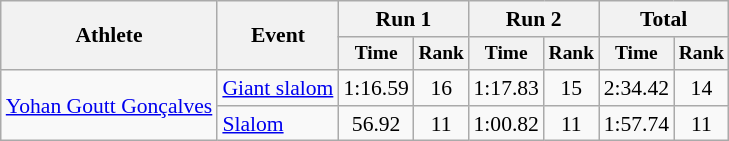<table class="wikitable" style="font-size:90%">
<tr>
<th rowspan=2>Athlete</th>
<th rowspan=2>Event</th>
<th colspan=2>Run 1</th>
<th colspan=2>Run 2</th>
<th colspan=2>Total</th>
</tr>
<tr style="font-size:90%">
<th>Time</th>
<th>Rank</th>
<th>Time</th>
<th>Rank</th>
<th>Time</th>
<th>Rank</th>
</tr>
<tr align=center>
<td align=left rowspan=2><a href='#'>Yohan Goutt Gonçalves</a></td>
<td align=left><a href='#'>Giant slalom</a></td>
<td>1:16.59</td>
<td>16</td>
<td>1:17.83</td>
<td>15</td>
<td>2:34.42</td>
<td>14</td>
</tr>
<tr align=center>
<td align=left><a href='#'>Slalom</a></td>
<td>56.92</td>
<td>11</td>
<td>1:00.82</td>
<td>11</td>
<td>1:57.74</td>
<td>11</td>
</tr>
</table>
